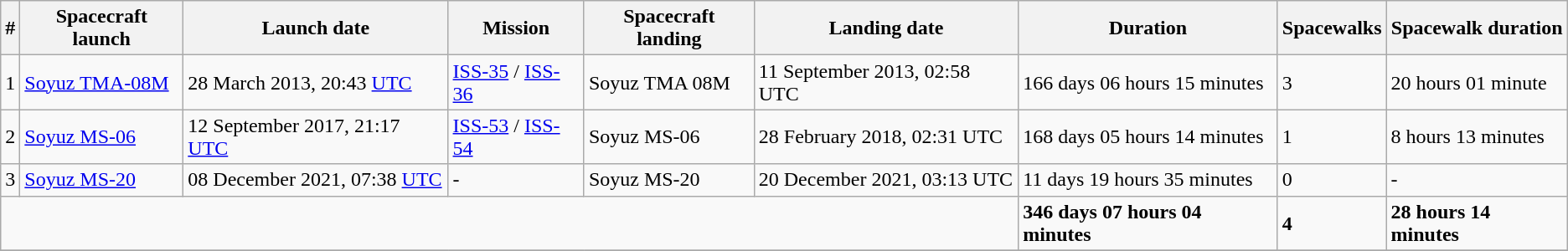<table class="wikitable">
<tr>
<th>#</th>
<th>Spacecraft launch</th>
<th>Launch date</th>
<th>Mission</th>
<th>Spacecraft landing</th>
<th>Landing date</th>
<th>Duration</th>
<th>Spacewalks</th>
<th>Spacewalk duration</th>
</tr>
<tr>
<td>1</td>
<td><a href='#'>Soyuz TMA-08M</a></td>
<td>28 March 2013, 20:43 <a href='#'>UTC</a></td>
<td><a href='#'>ISS-35</a> / <a href='#'>ISS-36</a></td>
<td>Soyuz TMA 08M</td>
<td>11 September 2013, 02:58 UTC</td>
<td>166 days 06 hours 15 minutes</td>
<td>3</td>
<td>20 hours 01 minute </td>
</tr>
<tr>
<td>2</td>
<td><a href='#'>Soyuz MS-06</a></td>
<td>12 September 2017, 21:17 <a href='#'>UTC</a></td>
<td><a href='#'>ISS-53</a> / <a href='#'>ISS-54</a></td>
<td>Soyuz MS-06</td>
<td>28 February 2018, 02:31 UTC</td>
<td>168 days 05 hours 14 minutes</td>
<td>1</td>
<td>8 hours 13 minutes</td>
</tr>
<tr>
<td>3</td>
<td><a href='#'>Soyuz MS-20</a></td>
<td>08 December 2021, 07:38 <a href='#'>UTC</a></td>
<td>-</td>
<td>Soyuz MS-20</td>
<td>20 December 2021, 03:13 UTC</td>
<td>11 days 19 hours 35 minutes</td>
<td>0</td>
<td>-</td>
</tr>
<tr>
<td colspan="6"></td>
<td><strong>346 days 07 hours 04 minutes</strong></td>
<td><strong>4</strong></td>
<td><strong>28 hours 14 minutes</strong></td>
</tr>
<tr>
</tr>
</table>
